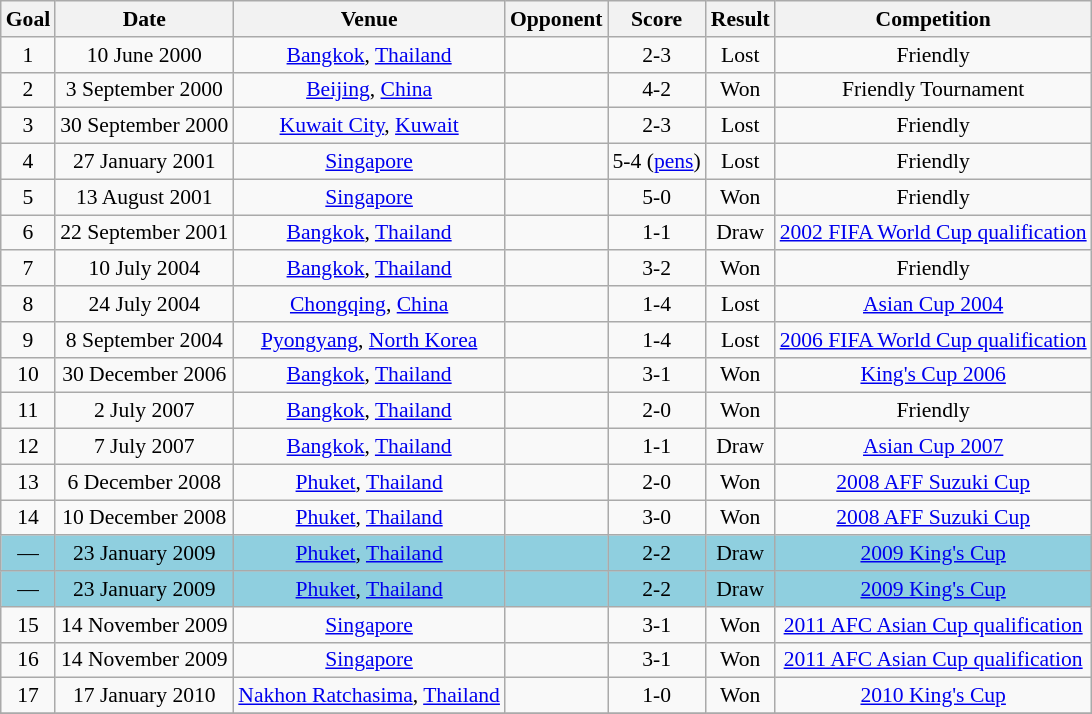<table class="wikitable sortable" style="font-size:90%; text-align: center;">
<tr>
<th>Goal</th>
<th>Date</th>
<th>Venue</th>
<th>Opponent</th>
<th>Score</th>
<th>Result</th>
<th>Competition</th>
</tr>
<tr>
<td>1</td>
<td>10 June 2000</td>
<td><a href='#'>Bangkok</a>, <a href='#'>Thailand</a></td>
<td></td>
<td>2-3</td>
<td>Lost</td>
<td>Friendly</td>
</tr>
<tr>
<td>2</td>
<td>3 September 2000</td>
<td><a href='#'>Beijing</a>, <a href='#'>China</a></td>
<td></td>
<td>4-2</td>
<td>Won</td>
<td>Friendly Tournament</td>
</tr>
<tr>
<td>3</td>
<td>30 September 2000</td>
<td><a href='#'>Kuwait City</a>, <a href='#'>Kuwait</a></td>
<td></td>
<td>2-3</td>
<td>Lost</td>
<td>Friendly</td>
</tr>
<tr>
<td>4</td>
<td>27 January 2001</td>
<td><a href='#'>Singapore</a></td>
<td></td>
<td>5-4 (<a href='#'>pens</a>)</td>
<td>Lost</td>
<td>Friendly</td>
</tr>
<tr>
<td>5</td>
<td>13 August 2001</td>
<td><a href='#'>Singapore</a></td>
<td></td>
<td>5-0</td>
<td>Won</td>
<td>Friendly</td>
</tr>
<tr>
<td>6</td>
<td>22 September 2001</td>
<td><a href='#'>Bangkok</a>, <a href='#'>Thailand</a></td>
<td></td>
<td>1-1</td>
<td>Draw</td>
<td><a href='#'>2002 FIFA World Cup qualification</a></td>
</tr>
<tr>
<td>7</td>
<td>10 July 2004</td>
<td><a href='#'>Bangkok</a>, <a href='#'>Thailand</a></td>
<td></td>
<td>3-2</td>
<td>Won</td>
<td>Friendly</td>
</tr>
<tr>
<td>8</td>
<td>24 July 2004</td>
<td><a href='#'>Chongqing</a>, <a href='#'>China</a></td>
<td></td>
<td>1-4</td>
<td>Lost</td>
<td><a href='#'>Asian Cup 2004</a></td>
</tr>
<tr>
<td>9</td>
<td>8 September 2004</td>
<td><a href='#'>Pyongyang</a>, <a href='#'>North Korea</a></td>
<td></td>
<td>1-4</td>
<td>Lost</td>
<td><a href='#'>2006 FIFA World Cup qualification</a></td>
</tr>
<tr>
<td>10</td>
<td>30 December 2006</td>
<td><a href='#'>Bangkok</a>, <a href='#'>Thailand</a></td>
<td></td>
<td>3-1</td>
<td>Won</td>
<td><a href='#'>King's Cup 2006</a></td>
</tr>
<tr>
<td>11</td>
<td>2 July 2007</td>
<td><a href='#'>Bangkok</a>, <a href='#'>Thailand</a></td>
<td></td>
<td>2-0</td>
<td>Won</td>
<td>Friendly</td>
</tr>
<tr>
<td>12</td>
<td>7 July 2007</td>
<td><a href='#'>Bangkok</a>, <a href='#'>Thailand</a></td>
<td></td>
<td>1-1</td>
<td>Draw</td>
<td><a href='#'>Asian Cup 2007</a></td>
</tr>
<tr>
<td>13</td>
<td>6 December 2008</td>
<td><a href='#'>Phuket</a>, <a href='#'>Thailand</a></td>
<td></td>
<td>2-0</td>
<td>Won</td>
<td><a href='#'>2008 AFF Suzuki Cup</a></td>
</tr>
<tr>
<td>14</td>
<td>10 December 2008</td>
<td><a href='#'>Phuket</a>, <a href='#'>Thailand</a></td>
<td></td>
<td>3-0</td>
<td>Won</td>
<td><a href='#'>2008 AFF Suzuki Cup</a></td>
</tr>
<tr style="background:#8fcfdf;">
<td>—</td>
<td>23 January 2009</td>
<td><a href='#'>Phuket</a>, <a href='#'>Thailand</a></td>
<td></td>
<td>2-2</td>
<td>Draw</td>
<td><a href='#'>2009 King's Cup</a></td>
</tr>
<tr style="background:#8fcfdf;">
<td>—</td>
<td>23 January 2009</td>
<td><a href='#'>Phuket</a>, <a href='#'>Thailand</a></td>
<td></td>
<td>2-2</td>
<td>Draw</td>
<td><a href='#'>2009 King's Cup</a></td>
</tr>
<tr>
<td>15</td>
<td>14 November 2009</td>
<td><a href='#'>Singapore</a></td>
<td></td>
<td>3-1</td>
<td>Won</td>
<td><a href='#'>2011 AFC Asian Cup qualification</a></td>
</tr>
<tr>
<td>16</td>
<td>14 November 2009</td>
<td><a href='#'>Singapore</a></td>
<td></td>
<td>3-1</td>
<td>Won</td>
<td><a href='#'>2011 AFC Asian Cup qualification</a></td>
</tr>
<tr>
<td>17</td>
<td>17 January 2010</td>
<td><a href='#'>Nakhon Ratchasima</a>, <a href='#'>Thailand</a></td>
<td></td>
<td>1-0</td>
<td>Won</td>
<td><a href='#'>2010 King's Cup</a></td>
</tr>
<tr>
</tr>
</table>
